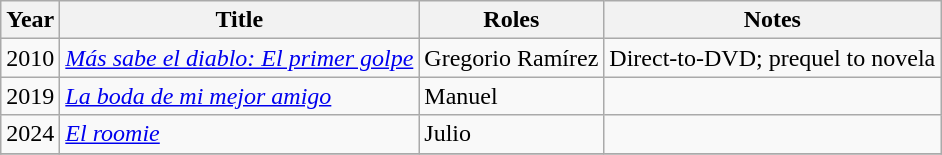<table class="wikitable sortable">
<tr>
<th>Year</th>
<th>Title</th>
<th>Roles</th>
<th>Notes</th>
</tr>
<tr>
<td>2010</td>
<td><em><a href='#'>Más sabe el diablo: El primer golpe</a></em></td>
<td>Gregorio Ramírez</td>
<td>Direct-to-DVD; prequel to novela</td>
</tr>
<tr>
<td>2019</td>
<td><em><a href='#'>La boda de mi mejor amigo</a></em></td>
<td>Manuel</td>
<td></td>
</tr>
<tr>
<td>2024</td>
<td><em><a href='#'>El roomie</a></em></td>
<td>Julio</td>
<td></td>
</tr>
<tr>
</tr>
</table>
